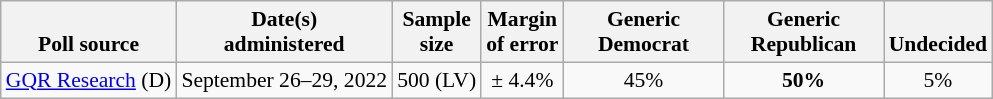<table class="wikitable" style="font-size:90%;text-align:center;">
<tr valign=bottom>
<th>Poll source</th>
<th>Date(s)<br>administered</th>
<th>Sample<br>size</th>
<th>Margin<br>of error</th>
<th style="width:100px;">Generic<br>Democrat</th>
<th style="width:100px;">Generic<br>Republican</th>
<th>Undecided</th>
</tr>
<tr>
<td style="text-align:left;"><a href='#'>GQR Research</a> (D)</td>
<td>September 26–29, 2022</td>
<td>500 (LV)</td>
<td>± 4.4%</td>
<td>45%</td>
<td><strong>50%</strong></td>
<td>5%</td>
</tr>
</table>
